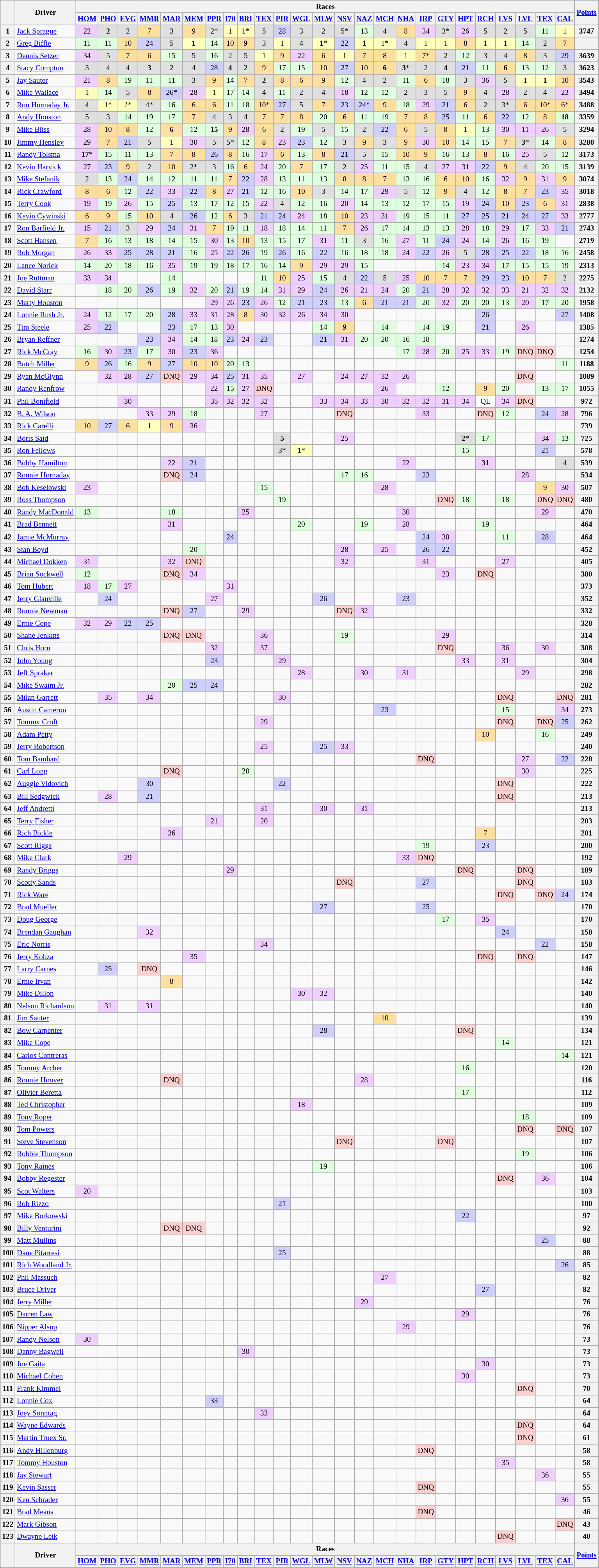<table class="wikitable" style="font-size:80%; text-align:center;">
<tr valign="top">
<th valign="middle" rowspan="2"></th>
<th valign="middle" rowspan="2">Driver</th>
<th valign="middle" colspan="25">Races</th>
<th valign="middle" rowspan="2"><a href='#'>Points</a></th>
</tr>
<tr>
<th><a href='#'>HOM</a></th>
<th><a href='#'>PHO</a></th>
<th><a href='#'>EVG</a></th>
<th><a href='#'>MMR</a></th>
<th><a href='#'>MAR</a></th>
<th><a href='#'>MEM</a></th>
<th><a href='#'>PPR</a></th>
<th><a href='#'>I70</a></th>
<th><a href='#'>BRI</a></th>
<th><a href='#'>TEX</a></th>
<th><a href='#'>PIR</a></th>
<th><a href='#'>WGL</a></th>
<th><a href='#'>MLW</a></th>
<th><a href='#'>NSV</a></th>
<th><a href='#'>NAZ</a></th>
<th><a href='#'>MCH</a></th>
<th><a href='#'>NHA</a></th>
<th><a href='#'>IRP</a></th>
<th><a href='#'>GTY</a></th>
<th><a href='#'>HPT</a></th>
<th><a href='#'>RCH</a></th>
<th><a href='#'>LVS</a></th>
<th><a href='#'>LVL</a></th>
<th><a href='#'>TEX</a></th>
<th><a href='#'>CAL</a></th>
</tr>
<tr>
<th>1</th>
<td align="left"><a href='#'>Jack Sprague</a></td>
<td style="background:#EFCFFF;">22</td>
<td style="background:#DFDFDF;"><strong>2</strong></td>
<td style="background:#DFDFDF;">2</td>
<td style="background:#FFDF9F;">7</td>
<td style="background:#DFDFDF;">3</td>
<td style="background:#FFDF9F;">9</td>
<td style="background:#DFDFDF;">2*</td>
<td style="background:#FFFFBF;">1</td>
<td style="background:#FFFFBF;">1*</td>
<td style="background:#DFDFDF;">5</td>
<td style="background:#CFCFFF;">28</td>
<td style="background:#DFDFDF;">3</td>
<td style="background:#DFDFDF;">2</td>
<td style="background:#DFDFDF;">5*</td>
<td style="background:#DFFFDF;">13</td>
<td style="background:#DFDFDF;">4</td>
<td style="background:#FFDF9F;">8</td>
<td style="background:#EFCFFF;">34</td>
<td style="background:#DFDFDF;">3*</td>
<td style="background:#EFCFFF;">26</td>
<td style="background:#DFDFDF;">5</td>
<td style="background:#DFDFDF;">2</td>
<td style="background:#DFDFDF;">5</td>
<td style="background:#DFFFDF;">11</td>
<td style="background:#FFFFBF;">1</td>
<th>3747</th>
</tr>
<tr>
<th>2</th>
<td align="left"><a href='#'>Greg Biffle</a></td>
<td style="background:#DFFFDF;">11</td>
<td style="background:#DFFFDF;">11</td>
<td style="background:#FFDF9F;">10</td>
<td style="background:#CFCFFF;">24</td>
<td style="background:#DFDFDF;">5</td>
<td style="background:#FFFFBF;"><strong>1</strong></td>
<td style="background:#DFFFDF;">14</td>
<td style="background:#FFDF9F;">10</td>
<td style="background:#FFDF9F;"><strong>9</strong></td>
<td style="background:#DFDFDF;">3</td>
<td style="background:#FFFFBF;">1</td>
<td style="background:#DFDFDF;">4</td>
<td style="background:#FFFFBF;"><strong>1</strong>*</td>
<td style="background:#CFCFFF;">22</td>
<td style="background:#FFFFBF;"><strong>1</strong></td>
<td style="background:#FFFFBF;">1*</td>
<td style="background:#DFDFDF;">4</td>
<td style="background:#FFFFBF;">1</td>
<td style="background:#FFFFBF;">1</td>
<td style="background:#FFDF9F;">8</td>
<td style="background:#FFFFBF;">1</td>
<td style="background:#FFFFBF;">1</td>
<td style="background:#DFFFDF;">14</td>
<td style="background:#DFDFDF;">2</td>
<td style="background:#FFDF9F;">7</td>
<th></th>
</tr>
<tr>
<th>3</th>
<td align="left"><a href='#'>Dennis Setzer</a></td>
<td style="background:#EFCFFF;">34</td>
<td style="background:#DFDFDF;">5</td>
<td style="background:#FFDF9F;">7</td>
<td style="background:#FFDF9F;">6</td>
<td style="background:#DFFFDF;">15</td>
<td style="background:#DFDFDF;">5</td>
<td style="background:#DFFFDF;">16</td>
<td style="background:#DFDFDF;">2</td>
<td style="background:#DFDFDF;">5</td>
<td style="background:#FFFFBF;">1</td>
<td style="background:#FFDF9F;">9</td>
<td style="background:#EFCFFF;">22</td>
<td style="background:#FFDF9F;">6</td>
<td style="background:#FFFFBF;">1</td>
<td style="background:#FFDF9F;">7</td>
<td style="background:#FFDF9F;">8</td>
<td style="background:#FFFFBF;">1</td>
<td style="background:#FFDF9F;">7*</td>
<td style="background:#DFDFDF;">2</td>
<td style="background:#DFFFDF;">12</td>
<td style="background:#DFDFDF;">3</td>
<td style="background:#DFDFDF;">4</td>
<td style="background:#FFDF9F;">8</td>
<td style="background:#DFDFDF;">3</td>
<td style="background:#CFCFFF;">29</td>
<th>3639</th>
</tr>
<tr>
<th>4</th>
<td align="left"><a href='#'>Stacy Compton</a></td>
<td style="background:#DFDFDF;">3</td>
<td style="background:#DFDFDF;">4</td>
<td style="background:#DFDFDF;">4</td>
<td style="background:#DFDFDF;"><strong>3</strong></td>
<td style="background:#DFDFDF;">2</td>
<td style="background:#DFDFDF;">4</td>
<td style="background:#CFCFFF;">28</td>
<td style="background:#DFDFDF;"><strong>4</strong></td>
<td style="background:#DFDFDF;">2</td>
<td style="background:#FFDF9F;">9</td>
<td style="background:#DFFFDF;">17</td>
<td style="background:#DFFFDF;">15</td>
<td style="background:#FFDF9F;">10</td>
<td style="background:#CFCFFF;">27</td>
<td style="background:#FFDF9F;">10</td>
<td style="background:#FFDF9F;"><strong>6</strong></td>
<td style="background:#DFDFDF;"><strong>3</strong>*</td>
<td style="background:#DFDFDF;">2</td>
<td style="background:#DFDFDF;"><strong>4</strong></td>
<td style="background:#CFCFFF;">21</td>
<td style="background:#DFFFDF;">11</td>
<td style="background:#FFDF9F;"><strong>6</strong></td>
<td style="background:#DFFFDF;">13</td>
<td style="background:#DFFFDF;">12</td>
<td style="background:#DFDFDF;">3</td>
<th>3623</th>
</tr>
<tr>
<th>5</th>
<td align="left"><a href='#'>Jay Sauter</a></td>
<td style="background:#EFCFFF;">21</td>
<td style="background:#FFDF9F;">8</td>
<td style="background:#DFFFDF;">19</td>
<td style="background:#DFFFDF;">11</td>
<td style="background:#DFFFDF;">11</td>
<td style="background:#DFDFDF;">3</td>
<td style="background:#FFDF9F;">9</td>
<td style="background:#DFFFDF;">14</td>
<td style="background:#FFDF9F;">7</td>
<td style="background:#DFDFDF;"><strong>2</strong></td>
<td style="background:#FFDF9F;">8</td>
<td style="background:#FFDF9F;">6</td>
<td style="background:#FFDF9F;">9</td>
<td style="background:#DFFFDF;">12</td>
<td style="background:#DFDFDF;">4</td>
<td style="background:#DFDFDF;">2</td>
<td style="background:#DFFFDF;">11</td>
<td style="background:#FFDF9F;">6</td>
<td style="background:#DFFFDF;">18</td>
<td style="background:#DFDFDF;">3</td>
<td style="background:#EFCFFF;">36</td>
<td style="background:#DFDFDF;">5</td>
<td style="background:#FFFFBF;">1</td>
<td style="background:#FFFFBF;"><strong>1</strong></td>
<td style="background:#FFDF9F;">10</td>
<th>3543</th>
</tr>
<tr>
<th>6</th>
<td align="left"><a href='#'>Mike Wallace</a></td>
<td style="background:#FFFFBF;">1</td>
<td style="background:#DFFFDF;">14</td>
<td style="background:#DFDFDF;">5</td>
<td style="background:#FFDF9F;">8</td>
<td style="background:#CFCFFF;">26*</td>
<td style="background:#EFCFFF;">28</td>
<td style="background:#FFFFBF;">1</td>
<td style="background:#DFFFDF;">17</td>
<td style="background:#DFFFDF;">14</td>
<td style="background:#DFDFDF;">4</td>
<td style="background:#DFFFDF;">11</td>
<td style="background:#DFDFDF;">2</td>
<td style="background:#DFDFDF;">4</td>
<td style="background:#EFCFFF;">18</td>
<td style="background:#DFFFDF;">12</td>
<td style="background:#DFFFDF;">12</td>
<td style="background:#DFDFDF;">2</td>
<td style="background:#DFDFDF;">3</td>
<td style="background:#DFDFDF;">5</td>
<td style="background:#FFDF9F;">9</td>
<td style="background:#DFDFDF;">4</td>
<td style="background:#EFCFFF;">28</td>
<td style="background:#DFDFDF;">2</td>
<td style="background:#DFDFDF;">4</td>
<td style="background:#EFCFFF;">23</td>
<th>3494</th>
</tr>
<tr>
<th>7</th>
<td align="left"><a href='#'>Ron Hornaday Jr.</a></td>
<td style="background:#DFDFDF;">4</td>
<td style="background:#FFFFBF;">1*</td>
<td style="background:#FFFFBF;"><em>1</em>*</td>
<td style="background:#DFDFDF;">4*</td>
<td style="background:#DFFFDF;">16</td>
<td style="background:#FFDF9F;">6</td>
<td style="background:#FFDF9F;">6</td>
<td style="background:#DFFFDF;">11</td>
<td style="background:#DFFFDF;">18</td>
<td style="background:#FFDF9F;">10*</td>
<td style="background:#CFCFFF;">27</td>
<td style="background:#DFDFDF;">5</td>
<td style="background:#FFDF9F;">7</td>
<td style="background:#CFCFFF;">23</td>
<td style="background:#CFCFFF;">24*</td>
<td style="background:#FFDF9F;">9</td>
<td style="background:#DFFFDF;">18</td>
<td style="background:#EFCFFF;">29</td>
<td style="background:#CFCFFF;">21</td>
<td style="background:#FFDF9F;">6</td>
<td style="background:#DFDFDF;">2</td>
<td style="background:#DFDFDF;">3*</td>
<td style="background:#FFDF9F;">6</td>
<td style="background:#FFDF9F;">10*</td>
<td style="background:#FFDF9F;">6*</td>
<th>3488</th>
</tr>
<tr>
<th>8</th>
<td align="left"><a href='#'>Andy Houston</a></td>
<td style="background:#DFDFDF;">5</td>
<td style="background:#DFDFDF;">3</td>
<td style="background:#DFFFDF;">14</td>
<td style="background:#DFFFDF;">19</td>
<td style="background:#DFFFDF;">17</td>
<td style="background:#FFDF9F;">7</td>
<td style="background:#DFDFDF;">4</td>
<td style="background:#DFDFDF;">3</td>
<td style="background:#DFDFDF;">4</td>
<td style="background:#FFDF9F;">7</td>
<td style="background:#FFDF9F;">7</td>
<td style="background:#FFDF9F;">8</td>
<td style="background:#DFFFDF;">20</td>
<td style="background:#FFDF9F;">6</td>
<td style="background:#DFFFDF;">11</td>
<td style="background:#DFFFDF;">19</td>
<td style="background:#FFDF9F;">7</td>
<td style="background:#FFDF9F;">8</td>
<td style="background:#CFCFFF;">25</td>
<td style="background:#DFFFDF;">11</td>
<td style="background:#FFDF9F;">6</td>
<td style="background:#CFCFFF;">22</td>
<td style="background:#DFFFDF;">12</td>
<td style="background:#FFDF9F;">8</td>
<td style="background:#DFFFDF;"><strong>18</strong></td>
<th>3359</th>
</tr>
<tr>
<th>9</th>
<td align="left"><a href='#'>Mike Bliss</a></td>
<td style="background:#EFCFFF;">28</td>
<td style="background:#FFDF9F;">10</td>
<td style="background:#FFDF9F;">8</td>
<td style="background:#DFFFDF;">12</td>
<td style="background:#FFDF9F;"><strong>6</strong></td>
<td style="background:#DFFFDF;">12</td>
<td style="background:#DFFFDF;"><strong>15</strong></td>
<td style="background:#FFDF9F;">9</td>
<td style="background:#EFCFFF;">28</td>
<td style="background:#FFDF9F;">6</td>
<td style="background:#DFDFDF;">2</td>
<td style="background:#DFFFDF;">19</td>
<td style="background:#DFDFDF;">5</td>
<td style="background:#DFFFDF;">15</td>
<td style="background:#DFDFDF;">2</td>
<td style="background:#CFCFFF;">22</td>
<td style="background:#FFDF9F;">6</td>
<td style="background:#DFDFDF;">5</td>
<td style="background:#FFDF9F;">8</td>
<td style="background:#FFFFBF;">1</td>
<td style="background:#DFFFDF;">13</td>
<td style="background:#EFCFFF;">30</td>
<td style="background:#EFCFFF;">11</td>
<td style="background:#EFCFFF;">26</td>
<td style="background:#DFDFDF;">5</td>
<th>3294</th>
</tr>
<tr>
<th>10</th>
<td align="left"><a href='#'>Jimmy Hensley</a></td>
<td style="background:#EFCFFF;">29</td>
<td style="background:#FFDF9F;">7</td>
<td style="background:#CFCFFF;">21</td>
<td style="background:#DFDFDF;">5</td>
<td style="background:#FFFFBF;">1</td>
<td style="background:#EFCFFF;">30</td>
<td style="background:#DFDFDF;">5</td>
<td style="background:#DFDFDF;">5*</td>
<td style="background:#DFFFDF;">12</td>
<td style="background:#FFDF9F;">8</td>
<td style="background:#EFCFFF;">23</td>
<td style="background:#CFCFFF;">23</td>
<td style="background:#DFFFDF;">12</td>
<td style="background:#DFDFDF;">3</td>
<td style="background:#FFDF9F;">9</td>
<td style="background:#DFDFDF;">3</td>
<td style="background:#FFDF9F;">9</td>
<td style="background:#EFCFFF;">30</td>
<td style="background:#FFDF9F;">10</td>
<td style="background:#DFFFDF;">14</td>
<td style="background:#DFFFDF;">15</td>
<td style="background:#FFDF9F;">7</td>
<td style="background:#DFDFDF;"><strong>3</strong>*</td>
<td style="background:#DFFFDF;">14</td>
<td style="background:#FFDF9F;">8</td>
<th>3280</th>
</tr>
<tr>
<th>11</th>
<td align="left"><a href='#'>Randy Tolsma</a></td>
<td style="background:#EFCFFF;"><strong>17</strong>*</td>
<td style="background:#DFFFDF;">15</td>
<td style="background:#DFFFDF;">11</td>
<td style="background:#DFFFDF;">13</td>
<td style="background:#FFDF9F;">7</td>
<td style="background:#FFDF9F;">8</td>
<td style="background:#CFCFFF;">26</td>
<td style="background:#FFDF9F;">8</td>
<td style="background:#DFFFDF;">16</td>
<td style="background:#EFCFFF;">17</td>
<td style="background:#FFDF9F;">6</td>
<td style="background:#DFFFDF;">13</td>
<td style="background:#FFDF9F;">8</td>
<td style="background:#CFCFFF;">21</td>
<td style="background:#DFDFDF;">5</td>
<td style="background:#DFFFDF;">15</td>
<td style="background:#FFDF9F;">10</td>
<td style="background:#FFDF9F;">9</td>
<td style="background:#DFFFDF;">16</td>
<td style="background:#DFFFDF;">13</td>
<td style="background:#FFDF9F;">8</td>
<td style="background:#DFFFDF;">16</td>
<td style="background:#EFCFFF;">25</td>
<td style="background:#DFDFDF;">5</td>
<td style="background:#DFFFDF;">12</td>
<th>3173</th>
</tr>
<tr>
<th>12</th>
<td align="left"><a href='#'>Kevin Harvick</a></td>
<td style="background:#EFCFFF;">27</td>
<td style="background:#CFCFFF;">23</td>
<td style="background:#FFDF9F;">9</td>
<td style="background:#DFDFDF;">2</td>
<td style="background:#FFDF9F;">10</td>
<td style="background:#DFDFDF;">2*</td>
<td style="background:#DFDFDF;">3</td>
<td style="background:#DFFFDF;">16</td>
<td style="background:#FFDF9F;">6</td>
<td style="background:#EFCFFF;">24</td>
<td style="background:#DFFFDF;">20</td>
<td style="background:#FFDF9F;">7</td>
<td style="background:#DFFFDF;">17</td>
<td style="background:#DFDFDF;">2</td>
<td style="background:#EFCFFF;">25</td>
<td style="background:#DFFFDF;">11</td>
<td style="background:#DFFFDF;">15</td>
<td style="background:#DFDFDF;">4</td>
<td style="background:#EFCFFF;">27</td>
<td style="background:#EFCFFF;">31</td>
<td style="background:#CFCFFF;">22</td>
<td style="background:#FFDF9F;">9</td>
<td style="background:#DFDFDF;">4</td>
<td style="background:#DFFFDF;">20</td>
<td style="background:#DFFFDF;">15</td>
<th>3139</th>
</tr>
<tr>
<th>13</th>
<td align="left"><a href='#'>Mike Stefanik</a></td>
<td style="background:#DFDFDF;">2</td>
<td style="background:#DFFFDF;">13</td>
<td style="background:#CFCFFF;">24</td>
<td style="background:#DFFFDF;">14</td>
<td style="background:#DFFFDF;">12</td>
<td style="background:#DFFFDF;">11</td>
<td style="background:#DFFFDF;">11</td>
<td style="background:#FFDF9F;">7</td>
<td style="background:#CFCFFF;">22</td>
<td style="background:#EFCFFF;">28</td>
<td style="background:#DFFFDF;">13</td>
<td style="background:#DFFFDF;">11</td>
<td style="background:#DFFFDF;">13</td>
<td style="background:#FFDF9F;">8</td>
<td style="background:#FFDF9F;">8</td>
<td style="background:#FFDF9F;">7</td>
<td style="background:#DFFFDF;">13</td>
<td style="background:#DFFFDF;">16</td>
<td style="background:#FFDF9F;">6</td>
<td style="background:#FFDF9F;">10</td>
<td style="background:#DFFFDF;">16</td>
<td style="background:#EFCFFF;">32</td>
<td style="background:#FFDF9F;">9</td>
<td style="background:#EFCFFF;">31</td>
<td style="background:#FFDF9F;">9</td>
<th>3074</th>
</tr>
<tr>
<th>14</th>
<td align="left"><a href='#'>Rick Crawford</a></td>
<td style="background:#FFDF9F;">8</td>
<td style="background:#FFDF9F;">6</td>
<td style="background:#DFFFDF;">12</td>
<td style="background:#CFCFFF;">22</td>
<td style="background:#EFCFFF;">33</td>
<td style="background:#CFCFFF;">22</td>
<td style="background:#FFDF9F;">8</td>
<td style="background:#EFCFFF;">27</td>
<td style="background:#CFCFFF;">21</td>
<td style="background:#DFFFDF;">12</td>
<td style="background:#DFFFDF;">16</td>
<td style="background:#FFDF9F;">10</td>
<td style="background:#DFDFDF;">3</td>
<td style="background:#DFFFDF;">14</td>
<td style="background:#DFFFDF;">17</td>
<td style="background:#EFCFFF;">29</td>
<td style="background:#DFDFDF;">5</td>
<td style="background:#DFFFDF;">12</td>
<td style="background:#FFDF9F;">9</td>
<td style="background:#DFDFDF;">4</td>
<td style="background:#DFFFDF;">12</td>
<td style="background:#FFDF9F;">8</td>
<td style="background:#FFDF9F;">7</td>
<td style="background:#CFCFFF;">23</td>
<td style="background:#EFCFFF;">35</td>
<th>3018</th>
</tr>
<tr>
<th>15</th>
<td align="left"><a href='#'>Terry Cook</a></td>
<td style="background:#EFCFFF;">19</td>
<td style="background:#DFFFDF;">19</td>
<td style="background:#EFCFFF;">26</td>
<td style="background:#DFFFDF;">15</td>
<td style="background:#CFCFFF;">25</td>
<td style="background:#DFFFDF;">13</td>
<td style="background:#DFFFDF;">17</td>
<td style="background:#DFFFDF;">12</td>
<td style="background:#DFFFDF;">15</td>
<td style="background:#EFCFFF;">22</td>
<td style="background:#DFDFDF;">4</td>
<td style="background:#DFFFDF;">12</td>
<td style="background:#DFFFDF;">16</td>
<td style="background:#EFCFFF;">20</td>
<td style="background:#DFFFDF;">14</td>
<td style="background:#DFFFDF;">13</td>
<td style="background:#DFFFDF;">12</td>
<td style="background:#DFFFDF;">17</td>
<td style="background:#DFFFDF;">15</td>
<td style="background:#EFCFFF;">19</td>
<td style="background:#CFCFFF;">24</td>
<td style="background:#FFDF9F;">10</td>
<td style="background:#CFCFFF;">23</td>
<td style="background:#FFDF9F;">6</td>
<td style="background:#EFCFFF;">31</td>
<th>2838</th>
</tr>
<tr>
<th>16</th>
<td align="left"><a href='#'>Kevin Cywinski</a></td>
<td style="background:#FFDF9F;">6</td>
<td style="background:#FFDF9F;">9</td>
<td style="background:#DFFFDF;">15</td>
<td style="background:#FFDF9F;">10</td>
<td style="background:#DFDFDF;">4</td>
<td style="background:#CFCFFF;">26</td>
<td style="background:#DFFFDF;">12</td>
<td style="background:#FFDF9F;">6</td>
<td style="background:#DFDFDF;">3</td>
<td style="background:#CFCFFF;">21</td>
<td style="background:#CFCFFF;">24</td>
<td style="background:#EFCFFF;">24</td>
<td style="background:#DFFFDF;">18</td>
<td style="background:#FFDF9F;">10</td>
<td style="background:#EFCFFF;">23</td>
<td style="background:#EFCFFF;">31</td>
<td style="background:#DFFFDF;">19</td>
<td style="background:#DFFFDF;">15</td>
<td style="background:#DFFFDF;">11</td>
<td style="background:#CFCFFF;">27</td>
<td style="background:#CFCFFF;">25</td>
<td style="background:#CFCFFF;">21</td>
<td style="background:#CFCFFF;">24</td>
<td style="background:#CFCFFF;">27</td>
<td style="background:#EFCFFF;">33</td>
<th>2777</th>
</tr>
<tr>
<th>17</th>
<td align="left"><a href='#'>Ron Barfield Jr.</a></td>
<td style="background:#EFCFFF;">15</td>
<td style="background:#CFCFFF;">21</td>
<td style="background:#DFDFDF;">3</td>
<td style="background:#EFCFFF;">29</td>
<td style="background:#CFCFFF;">24</td>
<td style="background:#EFCFFF;">31</td>
<td style="background:#FFDF9F;">7</td>
<td style="background:#DFFFDF;">19</td>
<td style="background:#DFFFDF;">11</td>
<td style="background:#EFCFFF;">18</td>
<td style="background:#DFFFDF;">18</td>
<td style="background:#DFFFDF;">14</td>
<td style="background:#DFFFDF;">11</td>
<td style="background:#FFDF9F;">7</td>
<td style="background:#EFCFFF;">26</td>
<td style="background:#DFFFDF;">17</td>
<td style="background:#DFFFDF;">14</td>
<td style="background:#DFFFDF;">13</td>
<td style="background:#DFFFDF;">13</td>
<td style="background:#EFCFFF;">28</td>
<td style="background:#DFFFDF;">18</td>
<td style="background:#EFCFFF;">29</td>
<td style="background:#DFFFDF;">17</td>
<td style="background:#EFCFFF;">33</td>
<td style="background:#CFCFFF;">21</td>
<th>2743</th>
</tr>
<tr>
<th>18</th>
<td align="left"><a href='#'>Scott Hansen</a></td>
<td style="background:#FFDF9F;">7</td>
<td style="background:#DFFFDF;">16</td>
<td style="background:#DFFFDF;">13</td>
<td style="background:#DFFFDF;">18</td>
<td style="background:#DFFFDF;">14</td>
<td style="background:#DFFFDF;">15</td>
<td style="background:#EFCFFF;">30</td>
<td style="background:#DFFFDF;">13</td>
<td style="background:#FFDF9F;">10</td>
<td style="background:#DFFFDF;">13</td>
<td style="background:#DFFFDF;">15</td>
<td style="background:#DFFFDF;">17</td>
<td style="background:#EFCFFF;">31</td>
<td style="background:#DFFFDF;">11</td>
<td style="background:#DFDFDF;">3</td>
<td style="background:#DFFFDF;">16</td>
<td style="background:#EFCFFF;">27</td>
<td style="background:#DFFFDF;">11</td>
<td style="background:#CFCFFF;">24</td>
<td style="background:#EFCFFF;">24</td>
<td style="background:#DFFFDF;">14</td>
<td style="background:#EFCFFF;">26</td>
<td style="background:#DFFFDF;">16</td>
<td style="background:#DFFFDF;">19</td>
<td></td>
<th>2719</th>
</tr>
<tr>
<th>19</th>
<td align="left"><a href='#'>Rob Morgan</a></td>
<td style="background:#EFCFFF;">26</td>
<td style="background:#EFCFFF;">33</td>
<td style="background:#CFCFFF;">25</td>
<td style="background:#CFCFFF;">28</td>
<td style="background:#CFCFFF;">21</td>
<td style="background:#DFFFDF;">16</td>
<td style="background:#EFCFFF;">25</td>
<td style="background:#CFCFFF;">22</td>
<td style="background:#CFCFFF;">26</td>
<td style="background:#DFFFDF;">19</td>
<td style="background:#CFCFFF;">26</td>
<td style="background:#DFFFDF;">16</td>
<td style="background:#CFCFFF;">22</td>
<td style="background:#DFFFDF;">16</td>
<td style="background:#DFFFDF;">18</td>
<td style="background:#DFFFDF;">18</td>
<td style="background:#EFCFFF;">24</td>
<td style="background:#CFCFFF;">22</td>
<td style="background:#EFCFFF;">26</td>
<td style="background:#DFDFDF;">5</td>
<td style="background:#CFCFFF;">28</td>
<td style="background:#CFCFFF;">25</td>
<td style="background:#CFCFFF;">22</td>
<td style="background:#DFFFDF;">18</td>
<td style="background:#DFFFDF;">16</td>
<th>2458</th>
</tr>
<tr>
<th>20</th>
<td align="left"><a href='#'>Lance Norick</a></td>
<td style="background:#DFFFDF;">14</td>
<td style="background:#DFFFDF;">20</td>
<td style="background:#DFFFDF;">18</td>
<td style="background:#DFFFDF;">16</td>
<td style="background:#EFCFFF;">35</td>
<td style="background:#DFFFDF;">19</td>
<td style="background:#DFFFDF;">19</td>
<td style="background:#DFFFDF;">18</td>
<td style="background:#DFFFDF;">17</td>
<td style="background:#DFFFDF;">16</td>
<td style="background:#DFFFDF;">14</td>
<td style="background:#FFDF9F;">9</td>
<td style="background:#EFCFFF;">29</td>
<td style="background:#EFCFFF;">29</td>
<td style="background:#DFFFDF;">15</td>
<td></td>
<td></td>
<td></td>
<td style="background:#DFFFDF;">14</td>
<td style="background:#EFCFFF;">23</td>
<td style="background:#EFCFFF;">34</td>
<td style="background:#DFFFDF;">17</td>
<td style="background:#DFFFDF;">15</td>
<td style="background:#DFFFDF;">15</td>
<td style="background:#DFFFDF;">19</td>
<th>2313</th>
</tr>
<tr>
<th>21</th>
<td align="left"><a href='#'>Joe Ruttman</a></td>
<td style="background:#EFCFFF;">33</td>
<td style="background:#EFCFFF;">34</td>
<td></td>
<td></td>
<td style="background:#DFFFDF;">14</td>
<td></td>
<td></td>
<td></td>
<td></td>
<td style="background:#DFFFDF;">11</td>
<td style="background:#FFDF9F;">10</td>
<td style="background:#EFCFFF;">25</td>
<td style="background:#DFFFDF;">15</td>
<td style="background:#DFDFDF;">4</td>
<td style="background:#CFCFFF;">22</td>
<td style="background:#DFDFDF;">5</td>
<td style="background:#EFCFFF;">25</td>
<td style="background:#FFDF9F;">10</td>
<td style="background:#FFDF9F;">7</td>
<td style="background:#FFDF9F;">7</td>
<td style="background:#CFCFFF;">29</td>
<td style="background:#CFCFFF;">23</td>
<td style="background:#FFDF9F;">10</td>
<td style="background:#FFDF9F;">7</td>
<td style="background:#DFDFDF;">2</td>
<th>2275</th>
</tr>
<tr>
<th>22</th>
<td align="left"><a href='#'>David Starr</a></td>
<td></td>
<td style="background:#DFFFDF;">18</td>
<td style="background:#DFFFDF;">20</td>
<td style="background:#CFCFFF;">26</td>
<td style="background:#DFFFDF;">19</td>
<td style="background:#EFCFFF;">32</td>
<td style="background:#DFFFDF;">20</td>
<td style="background:#CFCFFF;">21</td>
<td style="background:#DFFFDF;">19</td>
<td style="background:#DFFFDF;">14</td>
<td style="background:#EFCFFF;">31</td>
<td style="background:#EFCFFF;">29</td>
<td style="background:#CFCFFF;">24</td>
<td style="background:#EFCFFF;">26</td>
<td style="background:#EFCFFF;">21</td>
<td style="background:#EFCFFF;">24</td>
<td style="background:#DFFFDF;">20</td>
<td style="background:#CFCFFF;">21</td>
<td style="background:#EFCFFF;">28</td>
<td style="background:#EFCFFF;">32</td>
<td style="background:#EFCFFF;">32</td>
<td style="background:#EFCFFF;">33</td>
<td style="background:#EFCFFF;">21</td>
<td style="background:#EFCFFF;">32</td>
<td style="background:#EFCFFF;">32</td>
<th>2132</th>
</tr>
<tr>
<th>23</th>
<td align="left"><a href='#'>Marty Houston</a></td>
<td></td>
<td></td>
<td></td>
<td></td>
<td></td>
<td></td>
<td style="background:#EFCFFF;">29</td>
<td style="background:#EFCFFF;">26</td>
<td style="background:#CFCFFF;">23</td>
<td style="background:#EFCFFF;">26</td>
<td style="background:#DFFFDF;">12</td>
<td style="background:#CFCFFF;">21</td>
<td style="background:#CFCFFF;">23</td>
<td style="background:#DFFFDF;">13</td>
<td style="background:#FFDF9F;">6</td>
<td style="background:#CFCFFF;">21</td>
<td style="background:#CFCFFF;">21</td>
<td style="background:#DFFFDF;">20</td>
<td style="background:#EFCFFF;">32</td>
<td style="background:#DFFFDF;">20</td>
<td style="background:#DFFFDF;">20</td>
<td style="background:#DFFFDF;">13</td>
<td style="background:#EFCFFF;">20</td>
<td style="background:#DFFFDF;">17</td>
<td style="background:#DFFFDF;">20</td>
<th>1958</th>
</tr>
<tr>
<th>24</th>
<td align="left"><a href='#'>Lonnie Rush Jr.</a></td>
<td style="background:#EFCFFF;">24</td>
<td style="background:#DFFFDF;">12</td>
<td style="background:#DFFFDF;">17</td>
<td style="background:#DFFFDF;">20</td>
<td style="background:#CFCFFF;">28</td>
<td style="background:#EFCFFF;">33</td>
<td style="background:#EFCFFF;">31</td>
<td style="background:#EFCFFF;">28</td>
<td style="background:#FFDF9F;">8</td>
<td style="background:#EFCFFF;">30</td>
<td style="background:#EFCFFF;">32</td>
<td style="background:#EFCFFF;">26</td>
<td style="background:#EFCFFF;">34</td>
<td style="background:#EFCFFF;">30</td>
<td></td>
<td></td>
<td></td>
<td></td>
<td></td>
<td></td>
<td style="background:#CFCFFF;">26</td>
<td></td>
<td></td>
<td></td>
<td style="background:#CFCFFF;">27</td>
<th>1408</th>
</tr>
<tr>
<th>25</th>
<td align="left"><a href='#'>Tim Steele</a></td>
<td style="background:#EFCFFF;">25</td>
<td style="background:#CFCFFF;">22</td>
<td></td>
<td></td>
<td style="background:#CFCFFF;">23</td>
<td style="background:#DFFFDF;">17</td>
<td style="background:#DFFFDF;">13</td>
<td style="background:#EFCFFF;">30</td>
<td></td>
<td></td>
<td></td>
<td></td>
<td style="background:#DFFFDF;">14</td>
<td style="background:#FFDF9F;"><strong>9</strong></td>
<td></td>
<td style="background:#DFFFDF;">14</td>
<td></td>
<td style="background:#DFFFDF;">14</td>
<td style="background:#DFFFDF;">19</td>
<td></td>
<td style="background:#CFCFFF;">21</td>
<td></td>
<td style="background:#EFCFFF;">26</td>
<td></td>
<td></td>
<th>1385</th>
</tr>
<tr>
<th>26</th>
<td align="left"><a href='#'>Bryan Reffner</a></td>
<td></td>
<td></td>
<td></td>
<td style="background:#CFCFFF;">23</td>
<td style="background:#EFCFFF;">34</td>
<td style="background:#DFFFDF;">14</td>
<td style="background:#DFFFDF;">18</td>
<td style="background:#CFCFFF;">23</td>
<td style="background:#EFCFFF;">24</td>
<td style="background:#CFCFFF;">23</td>
<td></td>
<td></td>
<td style="background:#CFCFFF;">21</td>
<td style="background:#EFCFFF;">31</td>
<td style="background:#DFFFDF;">20</td>
<td style="background:#DFFFDF;">20</td>
<td style="background:#DFFFDF;">16</td>
<td style="background:#DFFFDF;">18</td>
<td></td>
<td></td>
<td></td>
<td></td>
<td></td>
<td></td>
<td></td>
<th>1274</th>
</tr>
<tr>
<th>27</th>
<td align="left"><a href='#'>Rick McCray</a></td>
<td style="background:#DFFFDF;">16</td>
<td style="background:#EFCFFF;">30</td>
<td style="background:#CFCFFF;">23</td>
<td style="background:#DFFFDF;">17</td>
<td style="background:#EFCFFF;">30</td>
<td style="background:#CFCFFF;">23</td>
<td style="background:#EFCFFF;">36</td>
<td></td>
<td></td>
<td></td>
<td></td>
<td></td>
<td></td>
<td></td>
<td></td>
<td></td>
<td style="background:#DFFFDF;">17</td>
<td style="background:#EFCFFF;">28</td>
<td style="background:#DFFFDF;">20</td>
<td style="background:#EFCFFF;">25</td>
<td style="background:#EFCFFF;">33</td>
<td style="background:#DFFFDF;">19</td>
<td style="background:#FFCFCF;">DNQ</td>
<td style="background:#FFCFCF;">DNQ</td>
<td></td>
<th>1254</th>
</tr>
<tr>
<th>28</th>
<td align="left"><a href='#'>Butch Miller</a></td>
<td style="background:#FFDF9F;">9</td>
<td style="background:#CFCFFF;">26</td>
<td style="background:#DFFFDF;">16</td>
<td style="background:#FFDF9F;">9</td>
<td style="background:#CFCFFF;">27</td>
<td style="background:#FFDF9F;">10</td>
<td style="background:#FFDF9F;">10</td>
<td style="background:#DFFFDF;">20</td>
<td style="background:#DFFFDF;">13</td>
<td></td>
<td></td>
<td></td>
<td></td>
<td></td>
<td></td>
<td></td>
<td></td>
<td></td>
<td></td>
<td></td>
<td></td>
<td></td>
<td></td>
<td></td>
<td style="background:#DFFFDF;">11</td>
<th>1188</th>
</tr>
<tr>
<th>29</th>
<td align="left"><a href='#'>Ryan McGlynn</a></td>
<td></td>
<td style="background:#EFCFFF;">32</td>
<td style="background:#EFCFFF;">28</td>
<td style="background:#CFCFFF;">27</td>
<td style="background:#FFCFCF;">DNQ</td>
<td style="background:#EFCFFF;">29</td>
<td style="background:#EFCFFF;">34</td>
<td style="background:#CFCFFF;">25</td>
<td style="background:#EFCFFF;">31</td>
<td style="background:#EFCFFF;">35</td>
<td></td>
<td style="background:#EFCFFF;">27</td>
<td></td>
<td style="background:#EFCFFF;">24</td>
<td style="background:#EFCFFF;">27</td>
<td style="background:#EFCFFF;">32</td>
<td style="background:#EFCFFF;">26</td>
<td></td>
<td></td>
<td></td>
<td></td>
<td></td>
<td style="background:#FFCFCF;">DNQ</td>
<td></td>
<td></td>
<th>1089</th>
</tr>
<tr>
<th>30</th>
<td align="left"><a href='#'>Randy Renfrow</a></td>
<td></td>
<td></td>
<td></td>
<td></td>
<td></td>
<td></td>
<td style="background:#EFCFFF;">22</td>
<td style="background:#DFFFDF;">15</td>
<td style="background:#EFCFFF;">27</td>
<td style="background:#FFCFCF;">DNQ</td>
<td></td>
<td></td>
<td></td>
<td></td>
<td></td>
<td style="background:#EFCFFF;">26</td>
<td></td>
<td></td>
<td style="background:#DFFFDF;">12</td>
<td></td>
<td style="background:#FFDF9F;">9</td>
<td style="background:#DFFFDF;">20</td>
<td></td>
<td style="background:#DFFFDF;">13</td>
<td style="background:#DFFFDF;">17</td>
<th>1055</th>
</tr>
<tr>
<th>31</th>
<td align="left"><a href='#'>Phil Bonifield</a></td>
<td></td>
<td></td>
<td style="background:#EFCFFF;">30</td>
<td></td>
<td></td>
<td></td>
<td style="background:#EFCFFF;">35</td>
<td style="background:#EFCFFF;">32</td>
<td style="background:#EFCFFF;">32</td>
<td style="background:#EFCFFF;">32</td>
<td></td>
<td></td>
<td style="background:#EFCFFF;">33</td>
<td style="background:#EFCFFF;">34</td>
<td style="background:#EFCFFF;">33</td>
<td style="background:#EFCFFF;">30</td>
<td style="background:#EFCFFF;">32</td>
<td style="background:#EFCFFF;">32</td>
<td style="background:#EFCFFF;">31</td>
<td style="background:#EFCFFF;">34</td>
<td style="background:#FFFFFF;">QL</td>
<td style="background:#EFCFFF;">34</td>
<td style="background:#FFCFCF;">DNQ</td>
<td></td>
<td></td>
<th>972</th>
</tr>
<tr>
<th>32</th>
<td align="left"><a href='#'>B. A. Wilson</a></td>
<td></td>
<td></td>
<td></td>
<td style="background:#EFCFFF;">33</td>
<td style="background:#EFCFFF;">29</td>
<td style="background:#DFFFDF;">18</td>
<td></td>
<td></td>
<td></td>
<td style="background:#EFCFFF;">27</td>
<td></td>
<td></td>
<td></td>
<td style="background:#FFCFCF;">DNQ</td>
<td></td>
<td></td>
<td></td>
<td style="background:#EFCFFF;">33</td>
<td></td>
<td></td>
<td style="background:#FFCFCF;">DNQ</td>
<td style="background:#DFFFDF;">12</td>
<td></td>
<td style="background:#CFCFFF;">24</td>
<td style="background:#EFCFFF;">28</td>
<th>796</th>
</tr>
<tr>
<th>33</th>
<td align="left"><a href='#'>Rick Carelli</a></td>
<td style="background:#FFDF9F;">10</td>
<td style="background:#CFCFFF;">27</td>
<td style="background:#FFDF9F;">6</td>
<td style="background:#FFFFBF;">1</td>
<td style="background:#FFDF9F;">9</td>
<td style="background:#EFCFFF;">36</td>
<td></td>
<td></td>
<td></td>
<td></td>
<td></td>
<td></td>
<td></td>
<td></td>
<td></td>
<td></td>
<td></td>
<td></td>
<td></td>
<td></td>
<td></td>
<td></td>
<td></td>
<td></td>
<td></td>
<th>739</th>
</tr>
<tr>
<th>34</th>
<td align="left"><a href='#'>Boris Said</a></td>
<td></td>
<td></td>
<td></td>
<td></td>
<td></td>
<td></td>
<td></td>
<td></td>
<td></td>
<td></td>
<td style="background:#DFDFDF;"><strong>5</strong></td>
<td></td>
<td></td>
<td style="background:#EFCFFF;">25</td>
<td></td>
<td></td>
<td></td>
<td></td>
<td></td>
<td style="background:#DFDFDF;"><strong>2</strong>*</td>
<td style="background:#DFFFDF;">17</td>
<td></td>
<td></td>
<td style="background:#EFCFFF;">34</td>
<td style="background:#DFFFDF;">13</td>
<th>725</th>
</tr>
<tr>
<th>35</th>
<td align="left"><a href='#'>Ron Fellows</a></td>
<td></td>
<td></td>
<td></td>
<td></td>
<td></td>
<td></td>
<td></td>
<td></td>
<td></td>
<td></td>
<td style="background:#DFDFDF;">3*</td>
<td style="background:#FFFFBF;"><strong>1</strong>*</td>
<td></td>
<td></td>
<td></td>
<td></td>
<td></td>
<td></td>
<td></td>
<td style="background:#DFFFDF;">15</td>
<td></td>
<td></td>
<td></td>
<td style="background:#CFCFFF;">21</td>
<td></td>
<th>578</th>
</tr>
<tr>
<th>36</th>
<td align="left"><a href='#'>Bobby Hamilton</a></td>
<td></td>
<td></td>
<td></td>
<td></td>
<td style="background:#EFCFFF;">22</td>
<td style="background:#CFCFFF;">21</td>
<td></td>
<td></td>
<td></td>
<td></td>
<td></td>
<td></td>
<td></td>
<td></td>
<td></td>
<td></td>
<td style="background:#EFCFFF;">22</td>
<td></td>
<td></td>
<td></td>
<td style="background:#EFCFFF;"><strong>31</strong></td>
<td></td>
<td></td>
<td></td>
<td style="background:#DFDFDF;">4</td>
<th>539</th>
</tr>
<tr>
<th>37</th>
<td align="left"><a href='#'>Ronnie Hornaday</a></td>
<td></td>
<td></td>
<td></td>
<td></td>
<td style="background:#FFCFCF;">DNQ</td>
<td style="background:#CFCFFF;">24</td>
<td></td>
<td></td>
<td></td>
<td></td>
<td></td>
<td></td>
<td></td>
<td style="background:#DFFFDF;">17</td>
<td style="background:#DFFFDF;">16</td>
<td></td>
<td></td>
<td style="background:#CFCFFF;">23</td>
<td></td>
<td></td>
<td></td>
<td></td>
<td style="background:#EFCFFF;">28</td>
<td></td>
<td></td>
<th>534</th>
</tr>
<tr>
<th>38</th>
<td align="left"><a href='#'>Bob Keselowski</a></td>
<td style="background:#EFCFFF;">23</td>
<td></td>
<td></td>
<td></td>
<td></td>
<td></td>
<td></td>
<td></td>
<td></td>
<td style="background:#DFFFDF;">15</td>
<td></td>
<td></td>
<td></td>
<td></td>
<td></td>
<td style="background:#EFCFFF;">28</td>
<td></td>
<td></td>
<td></td>
<td></td>
<td></td>
<td></td>
<td></td>
<td style="background:#FFDF9F;">9</td>
<td style="background:#EFCFFF;">30</td>
<th>507</th>
</tr>
<tr>
<th>39</th>
<td align="left"><a href='#'>Ross Thompson</a></td>
<td></td>
<td></td>
<td></td>
<td></td>
<td></td>
<td></td>
<td></td>
<td></td>
<td></td>
<td></td>
<td style="background:#DFFFDF;">19</td>
<td></td>
<td></td>
<td></td>
<td></td>
<td></td>
<td></td>
<td></td>
<td style="background:#FFCFCF;">DNQ</td>
<td style="background:#DFFFDF;">18</td>
<td></td>
<td style="background:#DFFFDF;">18</td>
<td></td>
<td style="background:#FFCFCF;">DNQ</td>
<td style="background:#FFCFCF;">DNQ</td>
<th>480</th>
</tr>
<tr>
<th>40</th>
<td align="left"><a href='#'>Randy MacDonald</a></td>
<td style="background:#DFFFDF;">13</td>
<td></td>
<td></td>
<td></td>
<td style="background:#DFFFDF;">18</td>
<td></td>
<td></td>
<td></td>
<td style="background:#EFCFFF;">25</td>
<td></td>
<td></td>
<td></td>
<td></td>
<td></td>
<td></td>
<td></td>
<td style="background:#EFCFFF;">30</td>
<td></td>
<td></td>
<td></td>
<td></td>
<td></td>
<td></td>
<td style="background:#EFCFFF;">29</td>
<td></td>
<th>470</th>
</tr>
<tr>
<th>41</th>
<td align="left"><a href='#'>Brad Bennett</a></td>
<td></td>
<td></td>
<td></td>
<td></td>
<td style="background:#EFCFFF;">31</td>
<td></td>
<td></td>
<td></td>
<td></td>
<td></td>
<td></td>
<td style="background:#DFFFDF;">20</td>
<td></td>
<td></td>
<td style="background:#DFFFDF;">19</td>
<td></td>
<td style="background:#EFCFFF;">28</td>
<td></td>
<td></td>
<td></td>
<td style="background:#DFFFDF;">19</td>
<td></td>
<td></td>
<td></td>
<td></td>
<th>464</th>
</tr>
<tr>
<th>42</th>
<td align="left"><a href='#'>Jamie McMurray</a></td>
<td></td>
<td></td>
<td></td>
<td></td>
<td></td>
<td></td>
<td></td>
<td style="background:#CFCFFF;">24</td>
<td></td>
<td></td>
<td></td>
<td></td>
<td></td>
<td></td>
<td></td>
<td></td>
<td></td>
<td style="background:#CFCFFF;">24</td>
<td style="background:#EFCFFF;">30</td>
<td></td>
<td></td>
<td style="background:#DFFFDF;">11</td>
<td></td>
<td style="background:#CFCFFF;">28</td>
<td></td>
<th>464</th>
</tr>
<tr>
<th>43</th>
<td align="left"><a href='#'>Stan Boyd</a></td>
<td></td>
<td></td>
<td></td>
<td></td>
<td></td>
<td style="background:#DFFFDF;">20</td>
<td></td>
<td></td>
<td></td>
<td></td>
<td></td>
<td></td>
<td></td>
<td style="background:#EFCFFF;">28</td>
<td></td>
<td style="background:#EFCFFF;">25</td>
<td></td>
<td style="background:#CFCFFF;">26</td>
<td style="background:#CFCFFF;">22</td>
<td></td>
<td></td>
<td></td>
<td></td>
<td></td>
<td></td>
<th>452</th>
</tr>
<tr>
<th>44</th>
<td align="left"><a href='#'>Michael Dokken</a></td>
<td style="background:#EFCFFF;">31</td>
<td></td>
<td></td>
<td></td>
<td style="background:#EFCFFF;">32</td>
<td style="background:#FFCFCF;">DNQ</td>
<td></td>
<td></td>
<td></td>
<td></td>
<td></td>
<td></td>
<td></td>
<td style="background:#EFCFFF;">32</td>
<td></td>
<td></td>
<td></td>
<td style="background:#EFCFFF;">31</td>
<td></td>
<td></td>
<td></td>
<td style="background:#EFCFFF;">27</td>
<td></td>
<td></td>
<td></td>
<th>405</th>
</tr>
<tr>
<th>45</th>
<td align="left"><a href='#'>Brian Sockwell</a></td>
<td style="background:#DFFFDF;">12</td>
<td></td>
<td></td>
<td></td>
<td style="background:#FFCFCF;">DNQ</td>
<td style="background:#EFCFFF;">34</td>
<td></td>
<td></td>
<td></td>
<td></td>
<td></td>
<td></td>
<td></td>
<td></td>
<td></td>
<td></td>
<td></td>
<td></td>
<td style="background:#EFCFFF;">23</td>
<td></td>
<td style="background:#FFCFCF;">DNQ</td>
<td></td>
<td></td>
<td></td>
<td></td>
<th>380</th>
</tr>
<tr>
<th>46</th>
<td align="left"><a href='#'>Tom Hubert</a></td>
<td style="background:#EFCFFF;">18</td>
<td style="background:#DFFFDF;">17</td>
<td style="background:#EFCFFF;">27</td>
<td></td>
<td></td>
<td></td>
<td></td>
<td style="background:#EFCFFF;">31</td>
<td></td>
<td></td>
<td></td>
<td></td>
<td></td>
<td></td>
<td></td>
<td></td>
<td></td>
<td></td>
<td></td>
<td></td>
<td></td>
<td></td>
<td></td>
<td></td>
<td></td>
<th>373</th>
</tr>
<tr>
<th>47</th>
<td align="left"><a href='#'>Jerry Glanville</a></td>
<td></td>
<td style="background:#CFCFFF;">24</td>
<td></td>
<td></td>
<td></td>
<td></td>
<td style="background:#EFCFFF;">27</td>
<td></td>
<td></td>
<td></td>
<td></td>
<td></td>
<td style="background:#CFCFFF;">26</td>
<td></td>
<td></td>
<td></td>
<td style="background:#CFCFFF;">23</td>
<td></td>
<td></td>
<td></td>
<td></td>
<td></td>
<td></td>
<td></td>
<td></td>
<th>352</th>
</tr>
<tr>
<th>48</th>
<td align="left"><a href='#'>Ronnie Newman</a></td>
<td></td>
<td></td>
<td></td>
<td></td>
<td style="background:#FFCFCF;">DNQ</td>
<td style="background:#CFCFFF;">27</td>
<td></td>
<td></td>
<td style="background:#EFCFFF;">29</td>
<td></td>
<td></td>
<td></td>
<td></td>
<td style="background:#FFCFCF;">DNQ</td>
<td style="background:#EFCFFF;">32</td>
<td></td>
<td></td>
<td></td>
<td></td>
<td></td>
<td></td>
<td></td>
<td></td>
<td></td>
<td></td>
<th>332</th>
</tr>
<tr>
<th>49</th>
<td align="left"><a href='#'>Ernie Cope</a></td>
<td style="background:#EFCFFF;">32</td>
<td style="background:#EFCFFF;">29</td>
<td style="background:#CFCFFF;">22</td>
<td style="background:#CFCFFF;">25</td>
<td></td>
<td></td>
<td></td>
<td></td>
<td></td>
<td></td>
<td></td>
<td></td>
<td></td>
<td></td>
<td></td>
<td></td>
<td></td>
<td></td>
<td></td>
<td></td>
<td></td>
<td></td>
<td></td>
<td></td>
<td></td>
<th>328</th>
</tr>
<tr>
<th>50</th>
<td align="left"><a href='#'>Shane Jenkins</a></td>
<td></td>
<td></td>
<td></td>
<td></td>
<td style="background:#FFCFCF;">DNQ</td>
<td style="background:#FFCFCF;">DNQ</td>
<td></td>
<td></td>
<td></td>
<td style="background:#EFCFFF;">36</td>
<td></td>
<td></td>
<td></td>
<td style="background:#DFFFDF;">19</td>
<td></td>
<td></td>
<td></td>
<td></td>
<td style="background:#EFCFFF;">29</td>
<td></td>
<td></td>
<td></td>
<td></td>
<td></td>
<td></td>
<th>314</th>
</tr>
<tr>
<th>51</th>
<td align="left"><a href='#'>Chris Horn</a></td>
<td></td>
<td></td>
<td></td>
<td></td>
<td></td>
<td></td>
<td style="background:#EFCFFF;">32</td>
<td></td>
<td></td>
<td style="background:#EFCFFF;">37</td>
<td></td>
<td></td>
<td></td>
<td></td>
<td></td>
<td></td>
<td></td>
<td></td>
<td style="background:#FFCFCF;">DNQ</td>
<td></td>
<td></td>
<td style="background:#EFCFFF;">36</td>
<td></td>
<td style="background:#EFCFFF;">30</td>
<td></td>
<th>308</th>
</tr>
<tr>
<th>52</th>
<td align="left"><a href='#'>John Young</a></td>
<td></td>
<td></td>
<td></td>
<td></td>
<td></td>
<td></td>
<td style="background:#CFCFFF;">23</td>
<td></td>
<td></td>
<td></td>
<td style="background:#EFCFFF;">29</td>
<td></td>
<td></td>
<td></td>
<td></td>
<td></td>
<td></td>
<td></td>
<td></td>
<td style="background:#EFCFFF;">33</td>
<td></td>
<td style="background:#EFCFFF;">31</td>
<td></td>
<td></td>
<td></td>
<th>304</th>
</tr>
<tr>
<th>53</th>
<td align="left"><a href='#'>Jeff Spraker</a></td>
<td></td>
<td></td>
<td></td>
<td></td>
<td></td>
<td></td>
<td></td>
<td></td>
<td></td>
<td></td>
<td></td>
<td style="background:#EFCFFF;">28</td>
<td></td>
<td></td>
<td style="background:#EFCFFF;">30</td>
<td></td>
<td style="background:#EFCFFF;">31</td>
<td></td>
<td></td>
<td></td>
<td></td>
<td></td>
<td style="background:#EFCFFF;">29</td>
<td></td>
<td></td>
<th>298</th>
</tr>
<tr>
<th>54</th>
<td align="left"><a href='#'>Mike Swaim Jr.</a></td>
<td></td>
<td></td>
<td></td>
<td></td>
<td style="background:#DFFFDF;">20</td>
<td style="background:#CFCFFF;">25</td>
<td style="background:#CFCFFF;">24</td>
<td></td>
<td></td>
<td></td>
<td></td>
<td></td>
<td></td>
<td></td>
<td></td>
<td></td>
<td></td>
<td></td>
<td></td>
<td></td>
<td></td>
<td></td>
<td></td>
<td></td>
<td></td>
<th>282</th>
</tr>
<tr>
<th>55</th>
<td align="left"><a href='#'>Milan Garrett</a></td>
<td></td>
<td style="background:#EFCFFF;">35</td>
<td></td>
<td style="background:#EFCFFF;">34</td>
<td></td>
<td></td>
<td></td>
<td></td>
<td></td>
<td></td>
<td style="background:#EFCFFF;">30</td>
<td></td>
<td></td>
<td></td>
<td></td>
<td></td>
<td></td>
<td></td>
<td></td>
<td></td>
<td></td>
<td style="background:#FFCFCF;">DNQ</td>
<td></td>
<td></td>
<td style="background:#FFCFCF;">DNQ</td>
<th>281</th>
</tr>
<tr>
<th>56</th>
<td align="left"><a href='#'>Austin Cameron</a></td>
<td></td>
<td></td>
<td></td>
<td></td>
<td></td>
<td></td>
<td></td>
<td></td>
<td></td>
<td></td>
<td></td>
<td></td>
<td></td>
<td></td>
<td></td>
<td style="background:#CFCFFF;">23</td>
<td></td>
<td></td>
<td></td>
<td></td>
<td></td>
<td style="background:#DFFFDF;">15</td>
<td></td>
<td></td>
<td style="background:#EFCFFF;">34</td>
<th>273</th>
</tr>
<tr>
<th>57</th>
<td align="left"><a href='#'>Tommy Croft</a></td>
<td></td>
<td></td>
<td></td>
<td></td>
<td></td>
<td></td>
<td></td>
<td></td>
<td></td>
<td style="background:#EFCFFF;">29</td>
<td></td>
<td></td>
<td></td>
<td></td>
<td></td>
<td></td>
<td></td>
<td></td>
<td></td>
<td></td>
<td></td>
<td style="background:#FFCFCF;">DNQ</td>
<td></td>
<td style="background:#FFCFCF;">DNQ</td>
<td style="background:#CFCFFF;">25</td>
<th>262</th>
</tr>
<tr>
<th>58</th>
<td align="left"><a href='#'>Adam Petty</a></td>
<td></td>
<td></td>
<td></td>
<td></td>
<td></td>
<td></td>
<td></td>
<td></td>
<td></td>
<td></td>
<td></td>
<td></td>
<td></td>
<td></td>
<td></td>
<td></td>
<td></td>
<td></td>
<td></td>
<td></td>
<td style="background:#FFDF9F;">10</td>
<td></td>
<td></td>
<td style="background:#DFFFDF;">16</td>
<td></td>
<th>249</th>
</tr>
<tr>
<th>59</th>
<td align="left"><a href='#'>Jerry Robertson</a></td>
<td></td>
<td></td>
<td></td>
<td></td>
<td></td>
<td></td>
<td></td>
<td></td>
<td></td>
<td style="background:#EFCFFF;">25</td>
<td></td>
<td></td>
<td style="background:#CFCFFF;">25</td>
<td style="background:#EFCFFF;">33</td>
<td></td>
<td></td>
<td></td>
<td></td>
<td></td>
<td></td>
<td></td>
<td></td>
<td></td>
<td></td>
<td></td>
<th>240</th>
</tr>
<tr>
<th>60</th>
<td align="left"><a href='#'>Tom Bambard</a></td>
<td></td>
<td></td>
<td></td>
<td></td>
<td></td>
<td></td>
<td></td>
<td></td>
<td></td>
<td></td>
<td></td>
<td></td>
<td></td>
<td></td>
<td></td>
<td></td>
<td></td>
<td style="background:#FFCFCF;">DNQ</td>
<td></td>
<td></td>
<td></td>
<td></td>
<td style="background:#EFCFFF;">27</td>
<td></td>
<td style="background:#CFCFFF;">22</td>
<th>228</th>
</tr>
<tr>
<th>61</th>
<td align="left"><a href='#'>Carl Long</a></td>
<td></td>
<td></td>
<td></td>
<td></td>
<td style="background:#FFCFCF;">DNQ</td>
<td></td>
<td></td>
<td></td>
<td style="background:#DFFFDF;">20</td>
<td></td>
<td></td>
<td></td>
<td></td>
<td></td>
<td></td>
<td></td>
<td></td>
<td></td>
<td></td>
<td></td>
<td></td>
<td></td>
<td style="background:#EFCFFF;">30</td>
<td></td>
<td></td>
<th>225</th>
</tr>
<tr>
<th>62</th>
<td align="left"><a href='#'>Auggie Vidovich</a></td>
<td></td>
<td></td>
<td></td>
<td style="background:#CFCFFF;">30</td>
<td></td>
<td></td>
<td></td>
<td></td>
<td></td>
<td></td>
<td style="background:#CFCFFF;">22</td>
<td></td>
<td></td>
<td></td>
<td></td>
<td></td>
<td></td>
<td></td>
<td></td>
<td></td>
<td></td>
<td style="background:#FFCFCF;">DNQ</td>
<td></td>
<td></td>
<td></td>
<th>222</th>
</tr>
<tr>
<th>63</th>
<td align="left"><a href='#'>Bill Sedgwick</a></td>
<td></td>
<td style="background:#EFCFFF;">28</td>
<td></td>
<td style="background:#CFCFFF;">21</td>
<td></td>
<td></td>
<td></td>
<td></td>
<td></td>
<td></td>
<td></td>
<td></td>
<td></td>
<td></td>
<td></td>
<td></td>
<td></td>
<td></td>
<td></td>
<td></td>
<td></td>
<td style="background:#FFCFCF;">DNQ</td>
<td></td>
<td></td>
<td></td>
<th>213</th>
</tr>
<tr>
<th>64</th>
<td align="left"><a href='#'>Jeff Andretti</a></td>
<td></td>
<td></td>
<td></td>
<td></td>
<td></td>
<td></td>
<td></td>
<td></td>
<td></td>
<td style="background:#EFCFFF;">31</td>
<td></td>
<td></td>
<td style="background:#EFCFFF;">30</td>
<td></td>
<td style="background:#EFCFFF;">31</td>
<td></td>
<td></td>
<td></td>
<td></td>
<td></td>
<td></td>
<td></td>
<td></td>
<td></td>
<td></td>
<th>213</th>
</tr>
<tr>
<th>65</th>
<td align="left"><a href='#'>Terry Fisher</a></td>
<td></td>
<td></td>
<td></td>
<td></td>
<td></td>
<td></td>
<td style="background:#EFCFFF;">21</td>
<td></td>
<td></td>
<td style="background:#EFCFFF;">20</td>
<td></td>
<td></td>
<td></td>
<td></td>
<td></td>
<td></td>
<td></td>
<td></td>
<td></td>
<td></td>
<td></td>
<td></td>
<td></td>
<td></td>
<td></td>
<th>203</th>
</tr>
<tr>
<th>66</th>
<td align="left"><a href='#'>Rich Bickle</a></td>
<td></td>
<td></td>
<td></td>
<td></td>
<td style="background:#EFCFFF;">36</td>
<td></td>
<td></td>
<td></td>
<td></td>
<td></td>
<td></td>
<td></td>
<td></td>
<td></td>
<td></td>
<td></td>
<td></td>
<td></td>
<td></td>
<td></td>
<td style="background:#FFDF9F;">7</td>
<td></td>
<td></td>
<td></td>
<td></td>
<th>201</th>
</tr>
<tr>
<th>67</th>
<td align="left"><a href='#'>Scott Riggs</a></td>
<td></td>
<td></td>
<td></td>
<td></td>
<td></td>
<td></td>
<td></td>
<td></td>
<td></td>
<td></td>
<td></td>
<td></td>
<td></td>
<td></td>
<td></td>
<td></td>
<td></td>
<td style="background:#DFFFDF;">19</td>
<td></td>
<td></td>
<td style="background:#CFCFFF;">23</td>
<td></td>
<td></td>
<td></td>
<td></td>
<th>200</th>
</tr>
<tr>
<th>68</th>
<td align="left"><a href='#'>Mike Clark</a></td>
<td></td>
<td></td>
<td style="background:#EFCFFF;">29</td>
<td></td>
<td></td>
<td></td>
<td></td>
<td></td>
<td></td>
<td></td>
<td></td>
<td></td>
<td></td>
<td></td>
<td></td>
<td></td>
<td style="background:#EFCFFF;">33</td>
<td style="background:#FFCFCF;">DNQ</td>
<td></td>
<td></td>
<td></td>
<td></td>
<td></td>
<td></td>
<td></td>
<th>192</th>
</tr>
<tr>
<th>69</th>
<td align="left"><a href='#'>Randy Briggs</a></td>
<td></td>
<td></td>
<td></td>
<td></td>
<td></td>
<td></td>
<td></td>
<td style="background:#EFCFFF;">29</td>
<td></td>
<td></td>
<td></td>
<td></td>
<td></td>
<td></td>
<td></td>
<td></td>
<td></td>
<td></td>
<td></td>
<td style="background:#FFCFCF;">DNQ</td>
<td></td>
<td></td>
<td style="background:#FFCFCF;">DNQ</td>
<td></td>
<td></td>
<th>189</th>
</tr>
<tr>
<th>70</th>
<td align="left"><a href='#'>Scotty Sands</a></td>
<td></td>
<td></td>
<td></td>
<td></td>
<td></td>
<td></td>
<td></td>
<td></td>
<td></td>
<td></td>
<td></td>
<td></td>
<td></td>
<td style="background:#FFCFCF;">DNQ</td>
<td></td>
<td></td>
<td></td>
<td style="background:#CFCFFF;">27</td>
<td></td>
<td></td>
<td></td>
<td></td>
<td style="background:#FFCFCF;">DNQ</td>
<td></td>
<td></td>
<th>183</th>
</tr>
<tr>
<th>71</th>
<td align="left"><a href='#'>Rick Ware</a></td>
<td></td>
<td></td>
<td></td>
<td></td>
<td></td>
<td></td>
<td></td>
<td></td>
<td></td>
<td></td>
<td></td>
<td></td>
<td></td>
<td></td>
<td></td>
<td></td>
<td></td>
<td></td>
<td></td>
<td></td>
<td></td>
<td style="background:#FFCFCF;">DNQ</td>
<td></td>
<td style="background:#FFCFCF;">DNQ</td>
<td style="background:#CFCFFF;">24</td>
<th>174</th>
</tr>
<tr>
<th>72</th>
<td align="left"><a href='#'>Brad Mueller</a></td>
<td></td>
<td></td>
<td></td>
<td></td>
<td></td>
<td></td>
<td></td>
<td></td>
<td></td>
<td></td>
<td></td>
<td></td>
<td style="background:#CFCFFF;">27</td>
<td></td>
<td></td>
<td></td>
<td></td>
<td style="background:#CFCFFF;">25</td>
<td></td>
<td></td>
<td></td>
<td></td>
<td></td>
<td></td>
<td></td>
<th>170</th>
</tr>
<tr>
<th>73</th>
<td align="left"><a href='#'>Doug George</a></td>
<td></td>
<td></td>
<td></td>
<td></td>
<td></td>
<td></td>
<td></td>
<td></td>
<td></td>
<td></td>
<td></td>
<td></td>
<td></td>
<td></td>
<td></td>
<td></td>
<td></td>
<td></td>
<td style="background:#DFFFDF;">17</td>
<td></td>
<td style="background:#EFCFFF;">35</td>
<td></td>
<td></td>
<td></td>
<td></td>
<th>170</th>
</tr>
<tr>
<th>74</th>
<td align="left"><a href='#'>Brendan Gaughan</a></td>
<td></td>
<td></td>
<td></td>
<td style="background:#EFCFFF;">32</td>
<td></td>
<td></td>
<td></td>
<td></td>
<td></td>
<td></td>
<td></td>
<td></td>
<td></td>
<td></td>
<td></td>
<td></td>
<td></td>
<td></td>
<td></td>
<td></td>
<td></td>
<td style="background:#CFCFFF;">24</td>
<td></td>
<td></td>
<td></td>
<th>158</th>
</tr>
<tr>
<th>75</th>
<td align="left"><a href='#'>Eric Norris</a></td>
<td></td>
<td></td>
<td></td>
<td></td>
<td></td>
<td></td>
<td></td>
<td></td>
<td></td>
<td style="background:#EFCFFF;">34</td>
<td></td>
<td></td>
<td></td>
<td></td>
<td></td>
<td></td>
<td></td>
<td></td>
<td></td>
<td></td>
<td></td>
<td></td>
<td></td>
<td style="background:#CFCFFF;">22</td>
<td></td>
<th>158</th>
</tr>
<tr>
<th>76</th>
<td align="left"><a href='#'>Jerry Kobza</a></td>
<td></td>
<td></td>
<td></td>
<td></td>
<td></td>
<td style="background:#EFCFFF;">35</td>
<td></td>
<td></td>
<td></td>
<td></td>
<td></td>
<td></td>
<td></td>
<td></td>
<td></td>
<td></td>
<td></td>
<td></td>
<td></td>
<td></td>
<td style="background:#FFCFCF;">DNQ</td>
<td></td>
<td style="background:#FFCFCF;">DNQ</td>
<td></td>
<td></td>
<th>147</th>
</tr>
<tr>
<th>77</th>
<td align="left"><a href='#'>Larry Carnes</a></td>
<td></td>
<td style="background:#CFCFFF;">25</td>
<td></td>
<td style="background:#FFCFCF;">DNQ</td>
<td></td>
<td></td>
<td></td>
<td></td>
<td></td>
<td></td>
<td></td>
<td></td>
<td></td>
<td></td>
<td></td>
<td></td>
<td></td>
<td></td>
<td></td>
<td></td>
<td></td>
<td></td>
<td></td>
<td></td>
<td></td>
<th>146</th>
</tr>
<tr>
<th>78</th>
<td align="left"><a href='#'>Ernie Irvan</a></td>
<td></td>
<td></td>
<td></td>
<td></td>
<td style="background:#FFDF9F;">8</td>
<td></td>
<td></td>
<td></td>
<td></td>
<td></td>
<td></td>
<td></td>
<td></td>
<td></td>
<td></td>
<td></td>
<td></td>
<td></td>
<td></td>
<td></td>
<td></td>
<td></td>
<td></td>
<td></td>
<td></td>
<th>142</th>
</tr>
<tr>
<th>79</th>
<td align="left"><a href='#'>Mike Dillon</a></td>
<td></td>
<td></td>
<td></td>
<td></td>
<td></td>
<td></td>
<td></td>
<td></td>
<td></td>
<td></td>
<td></td>
<td style="background:#EFCFFF;">30</td>
<td style="background:#EFCFFF;">32</td>
<td></td>
<td></td>
<td></td>
<td></td>
<td></td>
<td></td>
<td></td>
<td></td>
<td></td>
<td></td>
<td></td>
<td></td>
<th>140</th>
</tr>
<tr>
<th>80</th>
<td align="left"><a href='#'>Nelson Richardson</a></td>
<td></td>
<td style="background:#EFCFFF;">31</td>
<td></td>
<td style="background:#EFCFFF;">31</td>
<td></td>
<td></td>
<td></td>
<td></td>
<td></td>
<td></td>
<td></td>
<td></td>
<td></td>
<td></td>
<td></td>
<td></td>
<td></td>
<td></td>
<td></td>
<td></td>
<td></td>
<td></td>
<td></td>
<td></td>
<td></td>
<th>140</th>
</tr>
<tr>
<th>81</th>
<td align="left"><a href='#'>Jim Sauter</a></td>
<td></td>
<td></td>
<td></td>
<td></td>
<td></td>
<td></td>
<td></td>
<td></td>
<td></td>
<td></td>
<td></td>
<td></td>
<td></td>
<td></td>
<td></td>
<td style="background:#FFDF9F;">10</td>
<td></td>
<td></td>
<td></td>
<td></td>
<td></td>
<td></td>
<td></td>
<td></td>
<td></td>
<th>139</th>
</tr>
<tr>
<th>82</th>
<td align="left"><a href='#'>Bow Carpenter</a></td>
<td></td>
<td></td>
<td></td>
<td></td>
<td></td>
<td></td>
<td></td>
<td></td>
<td></td>
<td></td>
<td></td>
<td></td>
<td style="background:#CFCFFF;">28</td>
<td></td>
<td></td>
<td></td>
<td></td>
<td></td>
<td></td>
<td style="background:#FFCFCF;">DNQ</td>
<td></td>
<td></td>
<td></td>
<td></td>
<td></td>
<th>134</th>
</tr>
<tr>
<th>83</th>
<td align="left"><a href='#'>Mike Cope</a></td>
<td></td>
<td></td>
<td></td>
<td></td>
<td></td>
<td></td>
<td></td>
<td></td>
<td></td>
<td></td>
<td></td>
<td></td>
<td></td>
<td></td>
<td></td>
<td></td>
<td></td>
<td></td>
<td></td>
<td></td>
<td></td>
<td style="background:#DFFFDF;">14</td>
<td></td>
<td></td>
<td></td>
<th>121</th>
</tr>
<tr>
<th>84</th>
<td align="left"><a href='#'>Carlos Contreras</a></td>
<td></td>
<td></td>
<td></td>
<td></td>
<td></td>
<td></td>
<td></td>
<td></td>
<td></td>
<td></td>
<td></td>
<td></td>
<td></td>
<td></td>
<td></td>
<td></td>
<td></td>
<td></td>
<td></td>
<td></td>
<td></td>
<td></td>
<td></td>
<td></td>
<td style="background:#DFFFDF;">14</td>
<th>121</th>
</tr>
<tr>
<th>85</th>
<td align="left"><a href='#'>Tommy Archer</a></td>
<td></td>
<td></td>
<td></td>
<td></td>
<td></td>
<td></td>
<td></td>
<td></td>
<td></td>
<td></td>
<td></td>
<td></td>
<td></td>
<td></td>
<td></td>
<td></td>
<td></td>
<td></td>
<td></td>
<td style="background:#DFFFDF;">16</td>
<td></td>
<td></td>
<td></td>
<td></td>
<td></td>
<th>120</th>
</tr>
<tr>
<th>86</th>
<td align="left"><a href='#'>Ronnie Hoover</a></td>
<td></td>
<td></td>
<td></td>
<td></td>
<td style="background:#FFCFCF;">DNQ</td>
<td></td>
<td></td>
<td></td>
<td></td>
<td></td>
<td></td>
<td></td>
<td></td>
<td></td>
<td style="background:#EFCFFF;">28</td>
<td></td>
<td></td>
<td></td>
<td></td>
<td></td>
<td></td>
<td></td>
<td></td>
<td></td>
<td></td>
<th>116</th>
</tr>
<tr>
<th>87</th>
<td align="left"><a href='#'>Olivier Beretta</a></td>
<td></td>
<td></td>
<td></td>
<td></td>
<td></td>
<td></td>
<td></td>
<td></td>
<td></td>
<td></td>
<td></td>
<td></td>
<td></td>
<td></td>
<td></td>
<td></td>
<td></td>
<td></td>
<td></td>
<td style="background:#DFFFDF;">17</td>
<td></td>
<td></td>
<td></td>
<td></td>
<td></td>
<th>112</th>
</tr>
<tr>
<th>88</th>
<td align="left"><a href='#'>Ted Christopher</a></td>
<td></td>
<td></td>
<td></td>
<td></td>
<td></td>
<td></td>
<td></td>
<td></td>
<td></td>
<td></td>
<td></td>
<td style="background:#EFCFFF;">18</td>
<td></td>
<td></td>
<td></td>
<td></td>
<td></td>
<td></td>
<td></td>
<td></td>
<td></td>
<td></td>
<td></td>
<td></td>
<td></td>
<th>109</th>
</tr>
<tr>
<th>89</th>
<td align="left"><a href='#'>Tony Roper</a></td>
<td></td>
<td></td>
<td></td>
<td></td>
<td></td>
<td></td>
<td></td>
<td></td>
<td></td>
<td></td>
<td></td>
<td></td>
<td></td>
<td></td>
<td></td>
<td></td>
<td></td>
<td></td>
<td></td>
<td></td>
<td></td>
<td></td>
<td style="background:#DFFFDF;">18</td>
<td></td>
<td></td>
<th>109</th>
</tr>
<tr>
<th>90</th>
<td align="left"><a href='#'>Tom Powers</a></td>
<td></td>
<td></td>
<td></td>
<td></td>
<td></td>
<td></td>
<td></td>
<td></td>
<td></td>
<td></td>
<td></td>
<td></td>
<td></td>
<td></td>
<td></td>
<td></td>
<td></td>
<td></td>
<td></td>
<td></td>
<td></td>
<td></td>
<td style="background:#FFCFCF;">DNQ</td>
<td></td>
<td style="background:#FFCFCF;">DNQ</td>
<th>107</th>
</tr>
<tr>
<th>91</th>
<td align="left"><a href='#'>Steve Stevenson</a></td>
<td></td>
<td></td>
<td></td>
<td></td>
<td></td>
<td></td>
<td></td>
<td></td>
<td></td>
<td></td>
<td></td>
<td></td>
<td></td>
<td style="background:#FFCFCF;">DNQ</td>
<td></td>
<td></td>
<td></td>
<td></td>
<td style="background:#FFCFCF;">DNQ</td>
<td></td>
<td></td>
<td></td>
<td></td>
<td></td>
<td></td>
<th>107</th>
</tr>
<tr>
<th>92</th>
<td align="left"><a href='#'>Robbie Thompson</a></td>
<td></td>
<td></td>
<td></td>
<td></td>
<td></td>
<td></td>
<td></td>
<td></td>
<td></td>
<td></td>
<td></td>
<td></td>
<td></td>
<td></td>
<td></td>
<td></td>
<td></td>
<td></td>
<td></td>
<td></td>
<td></td>
<td></td>
<td style="background:#DFFFDF;">19</td>
<td></td>
<td></td>
<th>106</th>
</tr>
<tr>
<th>93</th>
<td align="left"><a href='#'>Tony Raines</a></td>
<td></td>
<td></td>
<td></td>
<td></td>
<td></td>
<td></td>
<td></td>
<td></td>
<td></td>
<td></td>
<td></td>
<td></td>
<td style="background:#DFFFDF;">19</td>
<td></td>
<td></td>
<td></td>
<td></td>
<td></td>
<td></td>
<td></td>
<td></td>
<td></td>
<td></td>
<td></td>
<td></td>
<th>106</th>
</tr>
<tr>
<th>94</th>
<td align="left"><a href='#'>Bobby Regester</a></td>
<td></td>
<td></td>
<td></td>
<td></td>
<td></td>
<td></td>
<td></td>
<td></td>
<td></td>
<td></td>
<td></td>
<td></td>
<td></td>
<td></td>
<td></td>
<td></td>
<td></td>
<td></td>
<td></td>
<td></td>
<td></td>
<td style="background:#FFCFCF;">DNQ</td>
<td></td>
<td style="background:#EFCFFF;">36</td>
<td></td>
<th>104</th>
</tr>
<tr>
<th>95</th>
<td align="left"><a href='#'>Scot Walters</a></td>
<td style="background:#EFCFFF;">20</td>
<td></td>
<td></td>
<td></td>
<td></td>
<td></td>
<td></td>
<td></td>
<td></td>
<td></td>
<td></td>
<td></td>
<td></td>
<td></td>
<td></td>
<td></td>
<td></td>
<td></td>
<td></td>
<td></td>
<td></td>
<td></td>
<td></td>
<td></td>
<td></td>
<th>103</th>
</tr>
<tr>
<th>96</th>
<td align="left"><a href='#'>Rob Rizzo</a></td>
<td></td>
<td></td>
<td></td>
<td></td>
<td></td>
<td></td>
<td></td>
<td></td>
<td></td>
<td></td>
<td style="background:#CFCFFF;">21</td>
<td></td>
<td></td>
<td></td>
<td></td>
<td></td>
<td></td>
<td></td>
<td></td>
<td></td>
<td></td>
<td></td>
<td></td>
<td></td>
<td></td>
<th>100</th>
</tr>
<tr>
<th>97</th>
<td align="left"><a href='#'>Mike Borkowski</a></td>
<td></td>
<td></td>
<td></td>
<td></td>
<td></td>
<td></td>
<td></td>
<td></td>
<td></td>
<td></td>
<td></td>
<td></td>
<td></td>
<td></td>
<td></td>
<td></td>
<td></td>
<td></td>
<td></td>
<td style="background:#CFCFFF;">22</td>
<td></td>
<td></td>
<td></td>
<td></td>
<td></td>
<th>97</th>
</tr>
<tr>
<th>98</th>
<td align="left"><a href='#'>Billy Venturini</a></td>
<td></td>
<td></td>
<td></td>
<td></td>
<td style="background:#FFCFCF;">DNQ</td>
<td style="background:#FFCFCF;">DNQ</td>
<td></td>
<td></td>
<td></td>
<td></td>
<td></td>
<td></td>
<td></td>
<td></td>
<td></td>
<td></td>
<td></td>
<td></td>
<td></td>
<td></td>
<td></td>
<td></td>
<td></td>
<td></td>
<td></td>
<th>92</th>
</tr>
<tr>
<th>99</th>
<td align="left"><a href='#'>Matt Mullins</a></td>
<td></td>
<td></td>
<td></td>
<td></td>
<td></td>
<td></td>
<td></td>
<td></td>
<td></td>
<td></td>
<td></td>
<td></td>
<td></td>
<td></td>
<td></td>
<td></td>
<td></td>
<td></td>
<td></td>
<td></td>
<td></td>
<td></td>
<td></td>
<td style="background:#CFCFFF;">25</td>
<td></td>
<th>88</th>
</tr>
<tr>
<th>100</th>
<td align="left"><a href='#'>Dane Pitarresi</a></td>
<td></td>
<td></td>
<td></td>
<td></td>
<td></td>
<td></td>
<td></td>
<td></td>
<td></td>
<td></td>
<td style="background:#CFCFFF;">25</td>
<td></td>
<td></td>
<td></td>
<td></td>
<td></td>
<td></td>
<td></td>
<td></td>
<td></td>
<td></td>
<td></td>
<td></td>
<td></td>
<td></td>
<th>88</th>
</tr>
<tr>
<th>101</th>
<td align="left"><a href='#'>Rich Woodland Jr.</a></td>
<td></td>
<td></td>
<td></td>
<td></td>
<td></td>
<td></td>
<td></td>
<td></td>
<td></td>
<td></td>
<td></td>
<td></td>
<td></td>
<td></td>
<td></td>
<td></td>
<td></td>
<td></td>
<td></td>
<td></td>
<td></td>
<td></td>
<td></td>
<td></td>
<td style="background:#CFCFFF;">26</td>
<th>85</th>
</tr>
<tr>
<th>102</th>
<td align="left"><a href='#'>Phil Massuch</a></td>
<td></td>
<td></td>
<td></td>
<td></td>
<td></td>
<td></td>
<td></td>
<td></td>
<td></td>
<td></td>
<td></td>
<td></td>
<td></td>
<td></td>
<td></td>
<td style="background:#EFCFFF;">27</td>
<td></td>
<td></td>
<td></td>
<td></td>
<td></td>
<td></td>
<td></td>
<td></td>
<td></td>
<th>82</th>
</tr>
<tr>
<th>103</th>
<td align="left"><a href='#'>Bruce Driver</a></td>
<td></td>
<td></td>
<td></td>
<td></td>
<td></td>
<td></td>
<td></td>
<td></td>
<td></td>
<td></td>
<td></td>
<td></td>
<td></td>
<td></td>
<td></td>
<td></td>
<td></td>
<td></td>
<td></td>
<td></td>
<td style="background:#CFCFFF;">27</td>
<td></td>
<td></td>
<td></td>
<td></td>
<th>82</th>
</tr>
<tr>
<th>104</th>
<td align="left"><a href='#'>Jerry Miller</a></td>
<td></td>
<td></td>
<td></td>
<td></td>
<td></td>
<td></td>
<td></td>
<td></td>
<td></td>
<td></td>
<td></td>
<td></td>
<td></td>
<td></td>
<td style="background:#EFCFFF;">29</td>
<td></td>
<td></td>
<td></td>
<td></td>
<td></td>
<td></td>
<td></td>
<td></td>
<td></td>
<td></td>
<th>76</th>
</tr>
<tr>
<th>105</th>
<td align="left"><a href='#'>Darren Law</a></td>
<td></td>
<td></td>
<td></td>
<td></td>
<td></td>
<td></td>
<td></td>
<td></td>
<td></td>
<td></td>
<td></td>
<td></td>
<td></td>
<td></td>
<td></td>
<td></td>
<td></td>
<td></td>
<td></td>
<td style="background:#EFCFFF;">29</td>
<td></td>
<td></td>
<td></td>
<td></td>
<td></td>
<th>76</th>
</tr>
<tr>
<th>106</th>
<td align="left"><a href='#'>Nipper Alsup</a></td>
<td></td>
<td></td>
<td></td>
<td></td>
<td></td>
<td></td>
<td></td>
<td></td>
<td></td>
<td></td>
<td></td>
<td></td>
<td></td>
<td></td>
<td></td>
<td></td>
<td style="background:#EFCFFF;">29</td>
<td></td>
<td></td>
<td></td>
<td></td>
<td></td>
<td></td>
<td></td>
<td></td>
<th>76</th>
</tr>
<tr>
<th>107</th>
<td align="left"><a href='#'>Randy Nelson</a></td>
<td style="background:#EFCFFF;">30</td>
<td></td>
<td></td>
<td></td>
<td></td>
<td></td>
<td></td>
<td></td>
<td></td>
<td></td>
<td></td>
<td></td>
<td></td>
<td></td>
<td></td>
<td></td>
<td></td>
<td></td>
<td></td>
<td></td>
<td></td>
<td></td>
<td></td>
<td></td>
<td></td>
<th>73</th>
</tr>
<tr>
<th>108</th>
<td align="left"><a href='#'>Danny Bagwell</a></td>
<td></td>
<td></td>
<td></td>
<td></td>
<td></td>
<td></td>
<td></td>
<td></td>
<td style="background:#EFCFFF;">30</td>
<td></td>
<td></td>
<td></td>
<td></td>
<td></td>
<td></td>
<td></td>
<td></td>
<td></td>
<td></td>
<td></td>
<td></td>
<td></td>
<td></td>
<td></td>
<td></td>
<th>73</th>
</tr>
<tr>
<th>109</th>
<td align="left"><a href='#'>Joe Gaita</a></td>
<td></td>
<td></td>
<td></td>
<td></td>
<td></td>
<td></td>
<td></td>
<td></td>
<td></td>
<td></td>
<td></td>
<td></td>
<td></td>
<td></td>
<td></td>
<td></td>
<td></td>
<td></td>
<td></td>
<td></td>
<td style="background:#EFCFFF;">30</td>
<td></td>
<td></td>
<td></td>
<td></td>
<th>73</th>
</tr>
<tr>
<th>110</th>
<td align="left"><a href='#'>Michael Cohen</a></td>
<td></td>
<td></td>
<td></td>
<td></td>
<td></td>
<td></td>
<td></td>
<td></td>
<td></td>
<td></td>
<td></td>
<td></td>
<td></td>
<td></td>
<td></td>
<td></td>
<td></td>
<td></td>
<td></td>
<td style="background:#EFCFFF;">30</td>
<td></td>
<td></td>
<td></td>
<td></td>
<td></td>
<th>73</th>
</tr>
<tr>
<th>111</th>
<td align="left"><a href='#'>Frank Kimmel</a></td>
<td></td>
<td></td>
<td></td>
<td></td>
<td></td>
<td></td>
<td></td>
<td></td>
<td></td>
<td></td>
<td></td>
<td></td>
<td></td>
<td></td>
<td></td>
<td></td>
<td></td>
<td></td>
<td></td>
<td></td>
<td></td>
<td></td>
<td style="background:#FFCFCF;">DNQ</td>
<td></td>
<td></td>
<th>70</th>
</tr>
<tr>
<th>112</th>
<td align="left"><a href='#'>Lonnie Cox</a></td>
<td></td>
<td></td>
<td></td>
<td></td>
<td></td>
<td></td>
<td style="background:#CFCFFF;">33</td>
<td></td>
<td></td>
<td></td>
<td></td>
<td></td>
<td></td>
<td></td>
<td></td>
<td></td>
<td></td>
<td></td>
<td></td>
<td></td>
<td></td>
<td></td>
<td></td>
<td></td>
<td></td>
<th>64</th>
</tr>
<tr>
<th>113</th>
<td align="left"><a href='#'>Joey Sonntag</a></td>
<td></td>
<td></td>
<td></td>
<td></td>
<td></td>
<td></td>
<td></td>
<td></td>
<td></td>
<td style="background:#EFCFFF;">33</td>
<td></td>
<td></td>
<td></td>
<td></td>
<td></td>
<td></td>
<td></td>
<td></td>
<td></td>
<td></td>
<td></td>
<td></td>
<td></td>
<td></td>
<td></td>
<th>64</th>
</tr>
<tr>
<th>114</th>
<td align="left"><a href='#'>Wayne Edwards</a></td>
<td></td>
<td></td>
<td></td>
<td></td>
<td></td>
<td></td>
<td></td>
<td></td>
<td></td>
<td></td>
<td></td>
<td></td>
<td></td>
<td></td>
<td></td>
<td></td>
<td></td>
<td></td>
<td></td>
<td></td>
<td></td>
<td></td>
<td style="background:#FFCFCF;">DNQ</td>
<td></td>
<td></td>
<th>64</th>
</tr>
<tr>
<th>115</th>
<td align="left"><a href='#'>Martin Truex Sr.</a></td>
<td></td>
<td></td>
<td></td>
<td></td>
<td></td>
<td></td>
<td></td>
<td></td>
<td></td>
<td></td>
<td></td>
<td></td>
<td></td>
<td></td>
<td></td>
<td></td>
<td></td>
<td></td>
<td></td>
<td></td>
<td></td>
<td></td>
<td style="background:#FFCFCF;">DNQ</td>
<td></td>
<td></td>
<th>61</th>
</tr>
<tr>
<th>116</th>
<td align="left"><a href='#'>Andy Hillenburg</a></td>
<td></td>
<td></td>
<td></td>
<td></td>
<td></td>
<td></td>
<td></td>
<td></td>
<td></td>
<td></td>
<td></td>
<td></td>
<td></td>
<td></td>
<td></td>
<td></td>
<td></td>
<td style="background:#FFCFCF;">DNQ</td>
<td></td>
<td></td>
<td></td>
<td></td>
<td></td>
<td></td>
<td></td>
<th>58</th>
</tr>
<tr>
<th>117</th>
<td align="left"><a href='#'>Tommy Houston</a></td>
<td></td>
<td></td>
<td></td>
<td></td>
<td></td>
<td></td>
<td></td>
<td></td>
<td></td>
<td></td>
<td></td>
<td></td>
<td></td>
<td></td>
<td></td>
<td></td>
<td></td>
<td></td>
<td></td>
<td></td>
<td></td>
<td style="background:#EFCFFF;">35</td>
<td></td>
<td></td>
<td></td>
<th>58</th>
</tr>
<tr>
<th>118</th>
<td align="left"><a href='#'>Jay Stewart</a></td>
<td></td>
<td></td>
<td></td>
<td></td>
<td></td>
<td></td>
<td></td>
<td></td>
<td></td>
<td></td>
<td></td>
<td></td>
<td></td>
<td></td>
<td></td>
<td></td>
<td></td>
<td></td>
<td></td>
<td></td>
<td></td>
<td></td>
<td></td>
<td style="background:#EFCFFF;">36</td>
<td></td>
<th>55</th>
</tr>
<tr>
<th>119</th>
<td align="left"><a href='#'>Kevin Sasser</a></td>
<td></td>
<td></td>
<td></td>
<td></td>
<td></td>
<td></td>
<td></td>
<td></td>
<td></td>
<td></td>
<td></td>
<td></td>
<td></td>
<td></td>
<td></td>
<td></td>
<td></td>
<td style="background:#FFCFCF;">DNQ</td>
<td></td>
<td></td>
<td></td>
<td></td>
<td></td>
<td></td>
<td></td>
<th>55</th>
</tr>
<tr>
<th>120</th>
<td align="left"><a href='#'>Ken Schrader</a></td>
<td></td>
<td></td>
<td></td>
<td></td>
<td></td>
<td></td>
<td></td>
<td></td>
<td></td>
<td></td>
<td></td>
<td></td>
<td></td>
<td></td>
<td></td>
<td></td>
<td></td>
<td></td>
<td></td>
<td></td>
<td></td>
<td></td>
<td></td>
<td></td>
<td style="background:#EFCFFF;">36</td>
<th>55</th>
</tr>
<tr>
<th>121</th>
<td align="left"><a href='#'>Brad Means</a></td>
<td></td>
<td></td>
<td></td>
<td></td>
<td></td>
<td></td>
<td></td>
<td></td>
<td></td>
<td></td>
<td></td>
<td></td>
<td></td>
<td></td>
<td></td>
<td></td>
<td></td>
<td style="background:#FFCFCF;">DNQ</td>
<td></td>
<td></td>
<td></td>
<td></td>
<td></td>
<td></td>
<td></td>
<th>46</th>
</tr>
<tr>
<th>122</th>
<td align="left"><a href='#'>Mark Gibson</a></td>
<td></td>
<td></td>
<td></td>
<td></td>
<td></td>
<td></td>
<td></td>
<td></td>
<td></td>
<td></td>
<td></td>
<td></td>
<td></td>
<td></td>
<td></td>
<td></td>
<td></td>
<td></td>
<td></td>
<td></td>
<td></td>
<td></td>
<td></td>
<td></td>
<td style="background:#FFCFCF;">DNQ</td>
<th>43</th>
</tr>
<tr>
<th>123</th>
<td align="left"><a href='#'>Dwayne Leik</a></td>
<td></td>
<td></td>
<td></td>
<td></td>
<td></td>
<td></td>
<td></td>
<td></td>
<td></td>
<td></td>
<td></td>
<td></td>
<td></td>
<td></td>
<td></td>
<td></td>
<td></td>
<td></td>
<td></td>
<td></td>
<td></td>
<td style="background:#FFCFCF;">DNQ</td>
<td></td>
<td></td>
<td></td>
<th>40</th>
</tr>
<tr>
<th valign="middle" rowspan="2"></th>
<th valign="middle" rowspan="2">Driver</th>
<th valign="middle" colspan="25">Races</th>
<th valign="middle" rowspan="2"><a href='#'>Points</a></th>
</tr>
<tr>
<th><a href='#'>HOM</a></th>
<th><a href='#'>PHO</a></th>
<th><a href='#'>EVG</a></th>
<th><a href='#'>MMR</a></th>
<th><a href='#'>MAR</a></th>
<th><a href='#'>MEM</a></th>
<th><a href='#'>PPR</a></th>
<th><a href='#'>I70</a></th>
<th><a href='#'>BRI</a></th>
<th><a href='#'>TEX</a></th>
<th><a href='#'>PIR</a></th>
<th><a href='#'>WGL</a></th>
<th><a href='#'>MLW</a></th>
<th><a href='#'>NSV</a></th>
<th><a href='#'>NAZ</a></th>
<th><a href='#'>MCH</a></th>
<th><a href='#'>NHA</a></th>
<th><a href='#'>IRP</a></th>
<th><a href='#'>GTY</a></th>
<th><a href='#'>HPT</a></th>
<th><a href='#'>RCH</a></th>
<th><a href='#'>LVS</a></th>
<th><a href='#'>LVL</a></th>
<th><a href='#'>TEX</a></th>
<th><a href='#'>CAL</a></th>
</tr>
<tr>
</tr>
</table>
